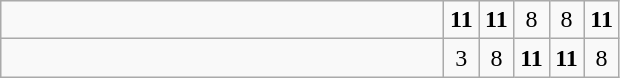<table class="wikitable">
<tr>
<td style="width:18em"><strong></strong></td>
<td align=center style="width:1em"><strong>11</strong></td>
<td align=center style="width:1em"><strong>11</strong></td>
<td align=center style="width:1em">8</td>
<td align=center style="width:1em">8</td>
<td align=center style="width:1em"><strong>11</strong></td>
</tr>
<tr>
<td style="width:18em"></td>
<td align=center style="width:1em">3</td>
<td align=center style="width:1em">8</td>
<td align=center style="width:1em"><strong>11</strong></td>
<td align=center style="width:1em"><strong>11</strong></td>
<td align=center style="width:1em">8</td>
</tr>
</table>
